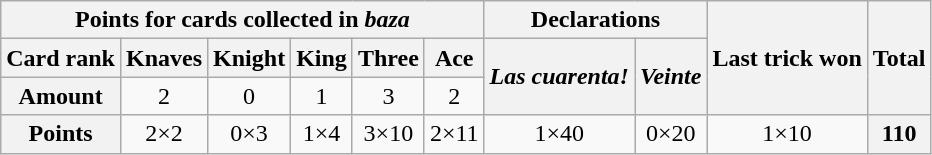<table class="wikitable">
<tr>
<th colspan="6">Points for cards collected in <em>baza</em></th>
<th colspan="2">Declarations</th>
<th rowspan="3">Last trick won</th>
<th rowspan="3">Total</th>
</tr>
<tr>
<th>Card rank</th>
<th>Knaves</th>
<th>Knight</th>
<th>King</th>
<th>Three</th>
<th>Ace</th>
<th rowspan="2"><em>Las cuarenta!</em></th>
<th rowspan="2"><em>Veinte</em></th>
</tr>
<tr>
<th>Amount</th>
<td style="text-align: center;">2</td>
<td style="text-align: center;">0</td>
<td style="text-align: center;">1</td>
<td style="text-align: center;">3</td>
<td style="text-align: center;">2</td>
</tr>
<tr>
<th>Points</th>
<td style="text-align: center;">2×2</td>
<td style="text-align: center;">0×3</td>
<td style="text-align: center;">1×4</td>
<td style="text-align: center;">3×10</td>
<td style="text-align: center;">2×11</td>
<td style="text-align: center;">1×40</td>
<td style="text-align: center;">0×20</td>
<td style="text-align: center;">1×10</td>
<th style="text-align: center;">110</th>
</tr>
</table>
